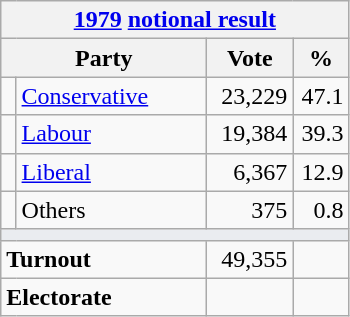<table class="wikitable">
<tr>
<th colspan="4"><a href='#'>1979</a> <a href='#'>notional result</a></th>
</tr>
<tr>
<th bgcolor="#DDDDFF" width="130px" colspan="2">Party</th>
<th bgcolor="#DDDDFF" width="50px">Vote</th>
<th bgcolor="#DDDDFF" width="30px">%</th>
</tr>
<tr>
<td></td>
<td><a href='#'>Conservative</a></td>
<td align=right>23,229</td>
<td align=right>47.1</td>
</tr>
<tr>
<td></td>
<td><a href='#'>Labour</a></td>
<td align=right>19,384</td>
<td align=right>39.3</td>
</tr>
<tr>
<td></td>
<td><a href='#'>Liberal</a></td>
<td align=right>6,367</td>
<td align=right>12.9</td>
</tr>
<tr>
<td></td>
<td>Others</td>
<td align=right>375</td>
<td align=right>0.8</td>
</tr>
<tr>
<td colspan="4" bgcolor="#EAECF0"></td>
</tr>
<tr>
<td colspan="2"><strong>Turnout</strong></td>
<td align=right>49,355</td>
<td align=right></td>
</tr>
<tr>
<td colspan="2"><strong>Electorate</strong></td>
<td align=right></td>
</tr>
</table>
